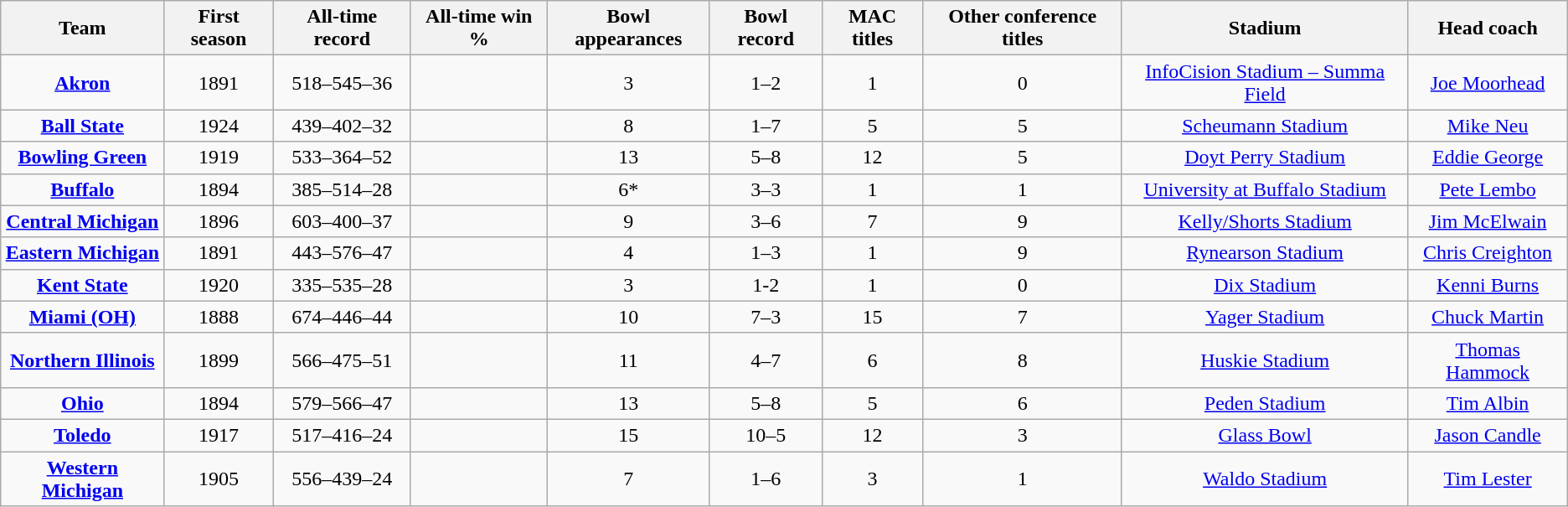<table class="wikitable sortable" style="text-align: center;">
<tr>
<th>Team</th>
<th>First season</th>
<th>All-time record</th>
<th>All-time win %</th>
<th>Bowl appearances</th>
<th>Bowl record</th>
<th>MAC titles</th>
<th>Other conference titles</th>
<th>Stadium</th>
<th>Head coach</th>
</tr>
<tr>
<td><strong><a href='#'>Akron</a></strong></td>
<td>1891</td>
<td>518–545–36</td>
<td></td>
<td>3</td>
<td>1–2</td>
<td>1</td>
<td>0</td>
<td><a href='#'>InfoCision Stadium – Summa Field</a></td>
<td><a href='#'>Joe Moorhead</a></td>
</tr>
<tr>
<td><strong><a href='#'>Ball State</a></strong></td>
<td>1924</td>
<td>439–402–32</td>
<td></td>
<td>8</td>
<td>1–7</td>
<td>5</td>
<td>5</td>
<td><a href='#'>Scheumann Stadium</a></td>
<td><a href='#'>Mike Neu</a></td>
</tr>
<tr>
<td><strong><a href='#'>Bowling Green</a></strong></td>
<td>1919</td>
<td>533–364–52</td>
<td></td>
<td>13</td>
<td>5–8</td>
<td>12</td>
<td>5</td>
<td><a href='#'>Doyt Perry Stadium</a></td>
<td><a href='#'>Eddie George</a></td>
</tr>
<tr>
<td><strong><a href='#'>Buffalo</a></strong></td>
<td>1894</td>
<td>385–514–28</td>
<td></td>
<td>6*</td>
<td>3–3</td>
<td>1</td>
<td>1</td>
<td><a href='#'>University at Buffalo Stadium</a></td>
<td><a href='#'>Pete Lembo</a></td>
</tr>
<tr>
<td><strong><a href='#'>Central Michigan</a></strong></td>
<td>1896</td>
<td>603–400–37</td>
<td></td>
<td>9</td>
<td>3–6</td>
<td>7</td>
<td>9</td>
<td><a href='#'>Kelly/Shorts Stadium</a></td>
<td><a href='#'>Jim McElwain</a></td>
</tr>
<tr>
<td><strong><a href='#'>Eastern Michigan</a></strong></td>
<td>1891</td>
<td>443–576–47</td>
<td></td>
<td>4</td>
<td>1–3</td>
<td>1</td>
<td>9</td>
<td><a href='#'>Rynearson Stadium</a></td>
<td><a href='#'>Chris Creighton</a></td>
</tr>
<tr>
<td><strong><a href='#'>Kent State</a></strong></td>
<td>1920</td>
<td>335–535–28</td>
<td></td>
<td>3</td>
<td>1-2</td>
<td>1</td>
<td>0</td>
<td><a href='#'>Dix Stadium</a></td>
<td><a href='#'>Kenni Burns</a></td>
</tr>
<tr>
<td><strong><a href='#'>Miami (OH)</a></strong></td>
<td>1888</td>
<td>674–446–44</td>
<td></td>
<td>10</td>
<td>7–3</td>
<td>15</td>
<td>7</td>
<td><a href='#'>Yager Stadium</a></td>
<td><a href='#'>Chuck Martin</a></td>
</tr>
<tr>
<td><strong><a href='#'>Northern Illinois</a></strong></td>
<td>1899</td>
<td>566–475–51</td>
<td></td>
<td>11</td>
<td>4–7</td>
<td>6</td>
<td>8</td>
<td><a href='#'>Huskie Stadium</a></td>
<td><a href='#'>Thomas Hammock</a></td>
</tr>
<tr>
<td><strong><a href='#'>Ohio</a></strong></td>
<td>1894</td>
<td>579–566–47</td>
<td></td>
<td>13</td>
<td>5–8</td>
<td>5</td>
<td>6</td>
<td><a href='#'>Peden Stadium</a></td>
<td><a href='#'>Tim Albin</a></td>
</tr>
<tr>
<td><strong><a href='#'>Toledo</a></strong></td>
<td>1917</td>
<td>517–416–24</td>
<td></td>
<td>15</td>
<td>10–5</td>
<td>12</td>
<td>3</td>
<td><a href='#'>Glass Bowl</a></td>
<td><a href='#'>Jason Candle</a></td>
</tr>
<tr>
<td><strong><a href='#'>Western Michigan</a></strong></td>
<td>1905</td>
<td>556–439–24</td>
<td></td>
<td>7</td>
<td>1–6</td>
<td>3</td>
<td>1</td>
<td><a href='#'>Waldo Stadium</a></td>
<td><a href='#'>Tim Lester</a></td>
</tr>
</table>
